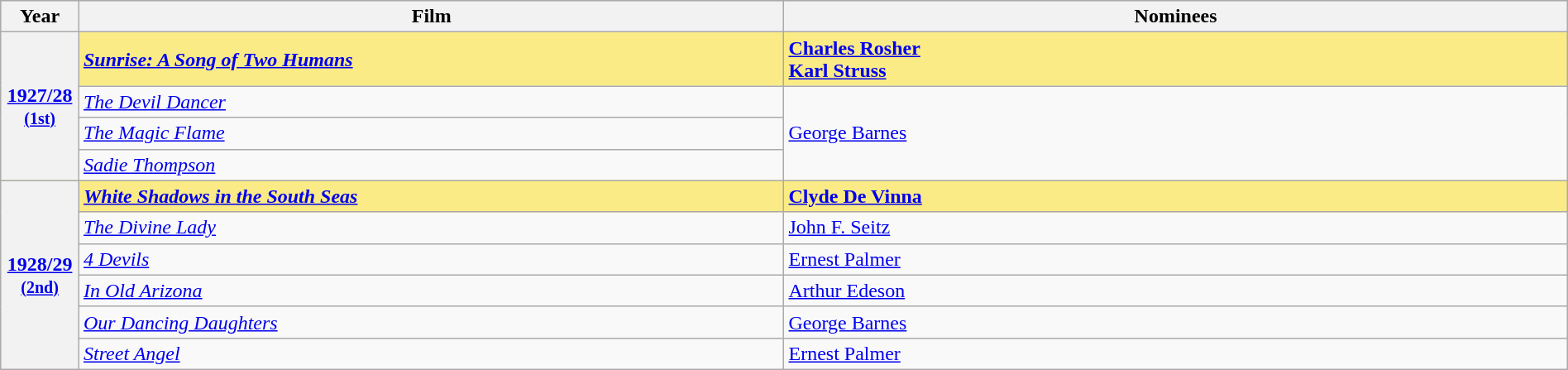<table class="wikitable" style="width:100%">
<tr style="background:#bebebe;">
<th style="width:5%;">Year</th>
<th style="width:45%;">Film</th>
<th style="width:50%;">Nominees</th>
</tr>
<tr style="background:#FAEB86">
<th rowspan="4"><a href='#'>1927/28</a><br><small><a href='#'>(1st)</a></small></th>
<td><strong><em><a href='#'>Sunrise: A Song of Two Humans</a></em></strong></td>
<td><strong><a href='#'>Charles Rosher</a> <br> <a href='#'>Karl Struss</a></strong></td>
</tr>
<tr>
<td><em><a href='#'>The Devil Dancer</a></em></td>
<td rowspan="3"><a href='#'>George Barnes</a></td>
</tr>
<tr>
<td><em><a href='#'>The Magic Flame</a></em></td>
</tr>
<tr>
<td><em><a href='#'>Sadie Thompson</a></em></td>
</tr>
<tr style="background:#FAEB86">
<th rowspan="6"><a href='#'>1928/29</a><br><small><a href='#'>(2nd)</a><br></small></th>
<td><strong><em><a href='#'>White Shadows in the South Seas</a></em></strong></td>
<td><strong><a href='#'>Clyde De Vinna</a></strong></td>
</tr>
<tr>
<td><em><a href='#'>The Divine Lady</a></em></td>
<td><a href='#'>John F. Seitz</a></td>
</tr>
<tr>
<td><em><a href='#'>4 Devils</a></em></td>
<td><a href='#'>Ernest Palmer</a></td>
</tr>
<tr>
<td><em><a href='#'>In Old Arizona</a></em></td>
<td><a href='#'>Arthur Edeson</a></td>
</tr>
<tr>
<td><em><a href='#'>Our Dancing Daughters</a></em></td>
<td><a href='#'>George Barnes</a></td>
</tr>
<tr>
<td><em><a href='#'>Street Angel</a></em></td>
<td><a href='#'>Ernest Palmer</a></td>
</tr>
</table>
